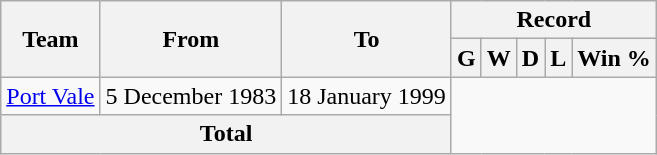<table class="wikitable" style="text-align: center">
<tr>
<th rowspan="2">Team</th>
<th rowspan="2">From</th>
<th rowspan="2">To</th>
<th colspan="5">Record</th>
</tr>
<tr>
<th>G</th>
<th>W</th>
<th>D</th>
<th>L</th>
<th>Win %</th>
</tr>
<tr>
<td align=left><a href='#'>Port Vale</a></td>
<td align=left>5 December 1983</td>
<td align=left>18 January 1999<br></td>
</tr>
<tr>
<th colspan="3">Total<br></th>
</tr>
</table>
